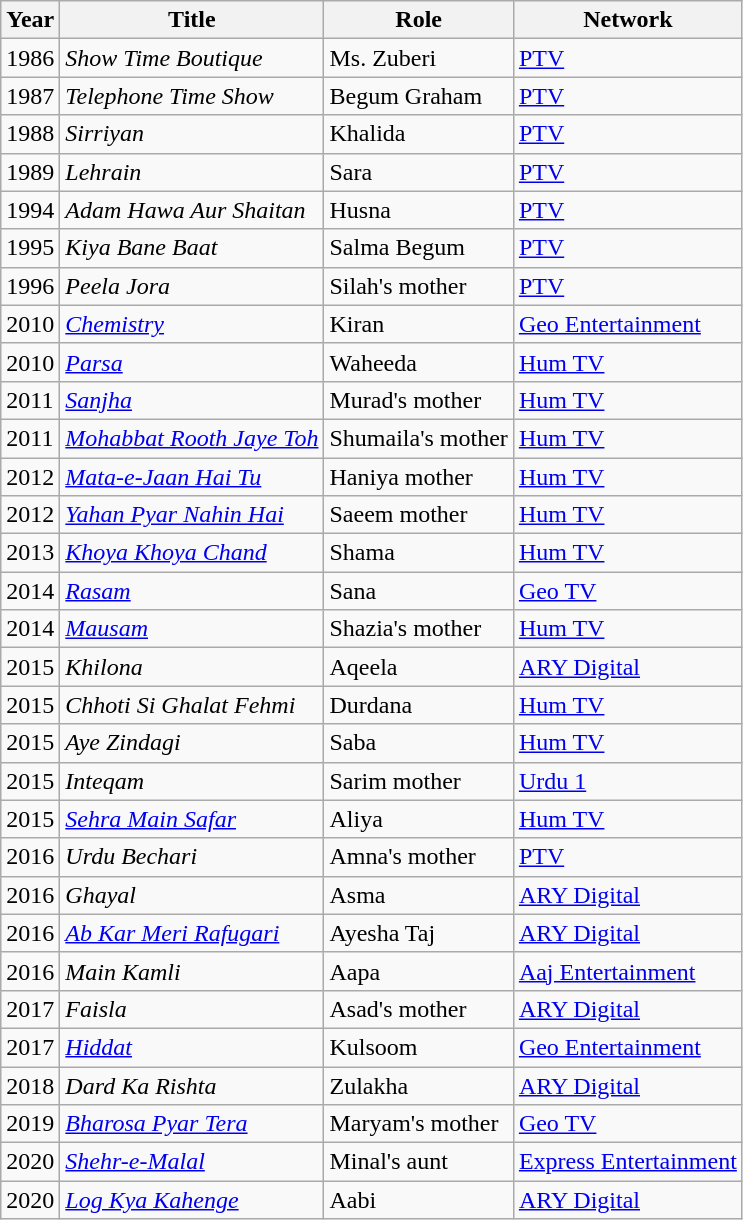<table class="wikitable sortable plainrowheaders">
<tr style="text-align:center;">
<th scope="col">Year</th>
<th scope="col">Title</th>
<th scope="col">Role</th>
<th scope="col">Network</th>
</tr>
<tr>
<td>1986</td>
<td><em>Show Time Boutique</em></td>
<td>Ms. Zuberi</td>
<td><a href='#'>PTV</a></td>
</tr>
<tr>
<td>1987</td>
<td><em>Telephone Time Show</em></td>
<td>Begum Graham</td>
<td><a href='#'>PTV</a></td>
</tr>
<tr>
<td>1988</td>
<td><em>Sirriyan</em></td>
<td>Khalida</td>
<td><a href='#'>PTV</a></td>
</tr>
<tr>
<td>1989</td>
<td><em>Lehrain</em></td>
<td>Sara</td>
<td><a href='#'>PTV</a></td>
</tr>
<tr>
<td>1994</td>
<td><em>Adam Hawa Aur Shaitan</em></td>
<td>Husna</td>
<td><a href='#'>PTV</a></td>
</tr>
<tr>
<td>1995</td>
<td><em>Kiya Bane Baat</em></td>
<td>Salma Begum</td>
<td><a href='#'>PTV</a></td>
</tr>
<tr>
<td>1996</td>
<td><em>Peela Jora</em></td>
<td>Silah's mother</td>
<td><a href='#'>PTV</a></td>
</tr>
<tr>
<td>2010</td>
<td><em><a href='#'>Chemistry</a></em></td>
<td>Kiran</td>
<td><a href='#'>Geo Entertainment</a></td>
</tr>
<tr>
<td>2010</td>
<td><em><a href='#'>Parsa</a></em></td>
<td>Waheeda</td>
<td><a href='#'>Hum TV</a></td>
</tr>
<tr>
<td>2011</td>
<td><em><a href='#'>Sanjha</a></em></td>
<td>Murad's mother</td>
<td><a href='#'>Hum TV</a></td>
</tr>
<tr>
<td>2011</td>
<td><em><a href='#'>Mohabbat Rooth Jaye Toh</a></em></td>
<td>Shumaila's mother</td>
<td><a href='#'>Hum TV</a></td>
</tr>
<tr>
<td>2012</td>
<td><em><a href='#'>Mata-e-Jaan Hai Tu</a></em></td>
<td>Haniya mother</td>
<td><a href='#'>Hum TV</a></td>
</tr>
<tr>
<td>2012</td>
<td><em><a href='#'>Yahan Pyar Nahin Hai</a></em></td>
<td>Saeem mother</td>
<td><a href='#'>Hum TV</a></td>
</tr>
<tr>
<td>2013</td>
<td><em><a href='#'>Khoya Khoya Chand</a></em></td>
<td>Shama</td>
<td><a href='#'>Hum TV</a></td>
</tr>
<tr>
<td>2014</td>
<td><em><a href='#'>Rasam</a></em></td>
<td>Sana</td>
<td><a href='#'>Geo TV</a></td>
</tr>
<tr>
<td>2014</td>
<td><em><a href='#'>Mausam</a></em></td>
<td>Shazia's mother</td>
<td><a href='#'>Hum TV</a></td>
</tr>
<tr>
<td>2015</td>
<td><em>Khilona</em></td>
<td>Aqeela</td>
<td><a href='#'>ARY Digital</a></td>
</tr>
<tr>
<td>2015</td>
<td><em>Chhoti Si Ghalat Fehmi</em></td>
<td>Durdana</td>
<td><a href='#'>Hum TV</a></td>
</tr>
<tr>
<td>2015</td>
<td><em>Aye Zindagi</em></td>
<td>Saba</td>
<td><a href='#'>Hum TV</a></td>
</tr>
<tr>
<td>2015</td>
<td><em>Inteqam</em></td>
<td>Sarim mother</td>
<td><a href='#'>Urdu 1</a></td>
</tr>
<tr>
<td>2015</td>
<td><em><a href='#'>Sehra Main Safar</a></em></td>
<td>Aliya</td>
<td><a href='#'>Hum TV</a></td>
</tr>
<tr>
<td>2016</td>
<td><em>Urdu Bechari</em></td>
<td>Amna's mother</td>
<td><a href='#'>PTV</a></td>
</tr>
<tr>
<td>2016</td>
<td><em>Ghayal</em></td>
<td>Asma</td>
<td><a href='#'>ARY Digital</a></td>
</tr>
<tr>
<td>2016</td>
<td><em><a href='#'>Ab Kar Meri Rafugari</a></em></td>
<td>Ayesha Taj</td>
<td><a href='#'>ARY Digital</a></td>
</tr>
<tr>
<td>2016</td>
<td><em>Main Kamli</em></td>
<td>Aapa</td>
<td><a href='#'>Aaj Entertainment</a></td>
</tr>
<tr>
<td>2017</td>
<td><em>Faisla</em></td>
<td>Asad's mother</td>
<td><a href='#'>ARY Digital</a></td>
</tr>
<tr>
<td>2017</td>
<td><em><a href='#'>Hiddat</a></em></td>
<td>Kulsoom</td>
<td><a href='#'>Geo Entertainment</a></td>
</tr>
<tr>
<td>2018</td>
<td><em>Dard Ka Rishta</em></td>
<td>Zulakha</td>
<td><a href='#'>ARY Digital</a></td>
</tr>
<tr>
<td>2019</td>
<td><em><a href='#'>Bharosa Pyar Tera</a></em></td>
<td>Maryam's mother</td>
<td><a href='#'>Geo TV</a></td>
</tr>
<tr>
<td>2020</td>
<td><em><a href='#'>Shehr-e-Malal</a></em></td>
<td>Minal's aunt</td>
<td><a href='#'>Express Entertainment</a></td>
</tr>
<tr>
<td>2020</td>
<td><em><a href='#'>Log Kya Kahenge</a></em></td>
<td>Aabi</td>
<td><a href='#'>ARY Digital</a></td>
</tr>
</table>
